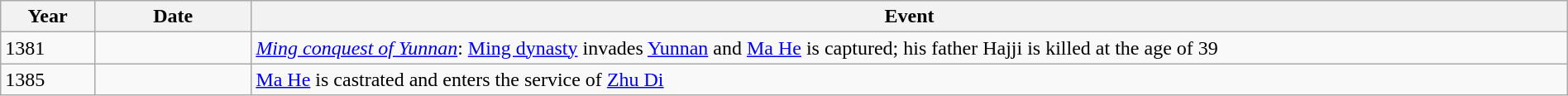<table class="wikitable" width="100%">
<tr>
<th style="width:6%">Year</th>
<th style="width:10%">Date</th>
<th>Event</th>
</tr>
<tr>
<td>1381</td>
<td></td>
<td><em><a href='#'>Ming conquest of Yunnan</a></em>: <a href='#'>Ming dynasty</a> invades <a href='#'>Yunnan</a> and <a href='#'>Ma He</a> is captured; his father Hajji is killed at the age of 39</td>
</tr>
<tr>
<td>1385</td>
<td></td>
<td><a href='#'>Ma He</a> is castrated and enters the service of <a href='#'>Zhu Di</a></td>
</tr>
</table>
